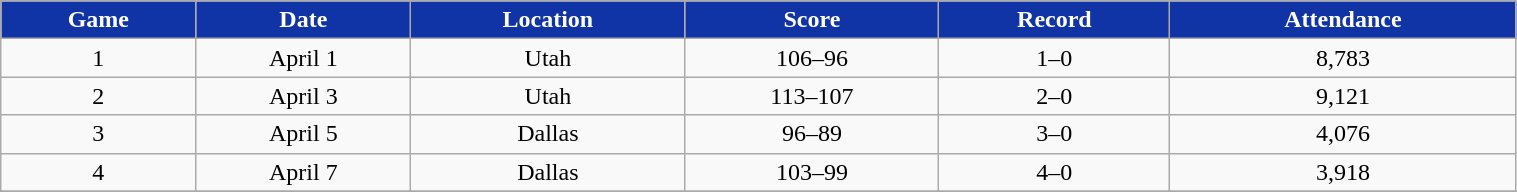<table class="wikitable" width="80%">
<tr align="center"  style="background:#1034A6;color:#FFFFFF;">
<td><strong>Game</strong></td>
<td><strong>Date</strong></td>
<td><strong>Location</strong></td>
<td><strong>Score</strong></td>
<td><strong>Record</strong></td>
<td><strong>Attendance</strong></td>
</tr>
<tr align="center" bgcolor="">
<td>1</td>
<td>April 1</td>
<td>Utah</td>
<td>106–96</td>
<td>1–0</td>
<td>8,783</td>
</tr>
<tr align="center" bgcolor="">
<td>2</td>
<td>April 3</td>
<td>Utah</td>
<td>113–107</td>
<td>2–0</td>
<td>9,121</td>
</tr>
<tr align="center" bgcolor="">
<td>3</td>
<td>April 5</td>
<td>Dallas</td>
<td>96–89</td>
<td>3–0</td>
<td>4,076</td>
</tr>
<tr align="center" bgcolor="">
<td>4</td>
<td>April 7</td>
<td>Dallas</td>
<td>103–99</td>
<td>4–0</td>
<td>3,918</td>
</tr>
<tr align="center" bgcolor="">
</tr>
</table>
